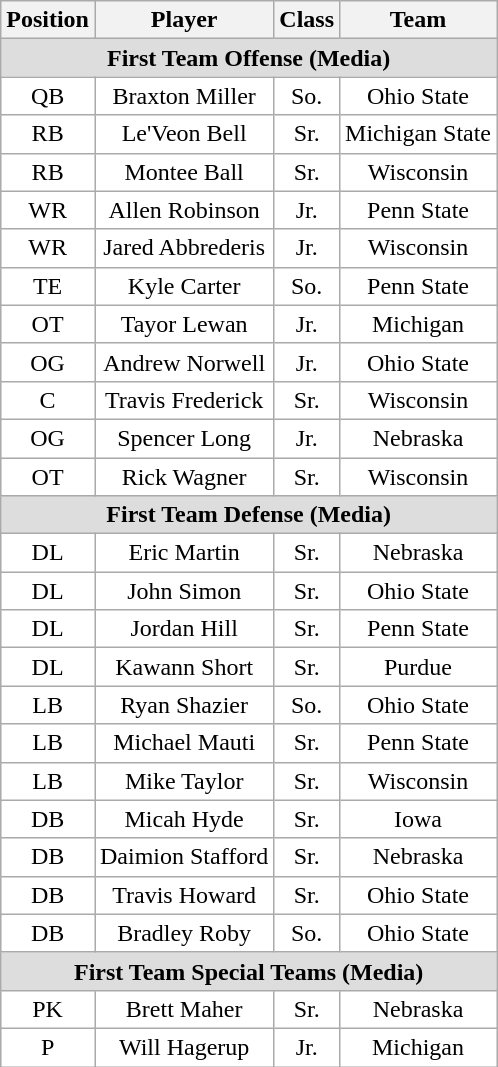<table class="wikitable sortable" border="1">
<tr>
<th>Position</th>
<th>Player</th>
<th>Class</th>
<th>Team</th>
</tr>
<tr>
<td colspan="4" style="text-align:center; background:#DDDDDD;"><strong>First Team Offense (Media)</strong></td>
</tr>
<tr>
<td style="text-align:center; background:white">QB</td>
<td style="text-align:center; background:white">Braxton Miller</td>
<td style="text-align:center; background:white">So.</td>
<td style="text-align:center; background:white">Ohio State</td>
</tr>
<tr>
<td style="text-align:center; background:white">RB</td>
<td style="text-align:center; background:white">Le'Veon Bell</td>
<td style="text-align:center; background:white">Sr.</td>
<td style="text-align:center; background:white">Michigan State</td>
</tr>
<tr>
<td style="text-align:center; background:white">RB</td>
<td style="text-align:center; background:white">Montee Ball</td>
<td style="text-align:center; background:white">Sr.</td>
<td style="text-align:center; background:white">Wisconsin</td>
</tr>
<tr>
<td style="text-align:center; background:white">WR</td>
<td style="text-align:center; background:white">Allen Robinson</td>
<td style="text-align:center; background:white">Jr.</td>
<td style="text-align:center; background:white">Penn State</td>
</tr>
<tr>
<td style="text-align:center; background:white">WR</td>
<td style="text-align:center; background:white">Jared Abbrederis</td>
<td style="text-align:center; background:white">Jr.</td>
<td style="text-align:center; background:white">Wisconsin</td>
</tr>
<tr>
<td style="text-align:center; background:white">TE</td>
<td style="text-align:center; background:white">Kyle Carter</td>
<td style="text-align:center; background:white">So.</td>
<td style="text-align:center; background:white">Penn State</td>
</tr>
<tr>
<td style="text-align:center; background:white">OT</td>
<td style="text-align:center; background:white">Tayor Lewan</td>
<td style="text-align:center; background:white">Jr.</td>
<td style="text-align:center; background:white">Michigan</td>
</tr>
<tr>
<td style="text-align:center; background:white">OG</td>
<td style="text-align:center; background:white">Andrew Norwell</td>
<td style="text-align:center; background:white">Jr.</td>
<td style="text-align:center; background:white">Ohio State</td>
</tr>
<tr>
<td style="text-align:center; background:white">C</td>
<td style="text-align:center; background:white">Travis Frederick</td>
<td style="text-align:center; background:white">Sr.</td>
<td style="text-align:center; background:white">Wisconsin</td>
</tr>
<tr>
<td style="text-align:center; background:white">OG</td>
<td style="text-align:center; background:white">Spencer Long</td>
<td style="text-align:center; background:white">Jr.</td>
<td style="text-align:center; background:white">Nebraska</td>
</tr>
<tr>
<td style="text-align:center; background:white">OT</td>
<td style="text-align:center; background:white">Rick Wagner</td>
<td style="text-align:center; background:white">Sr.</td>
<td style="text-align:center; background:white">Wisconsin</td>
</tr>
<tr>
<td colspan="4" style="text-align:center; background:#DDDDDD;"><strong>First Team Defense (Media)</strong></td>
</tr>
<tr>
<td style="text-align:center; background:white">DL</td>
<td style="text-align:center; background:white">Eric Martin</td>
<td style="text-align:center; background:white">Sr.</td>
<td style="text-align:center; background:white">Nebraska</td>
</tr>
<tr>
<td style="text-align:center; background:white">DL</td>
<td style="text-align:center; background:white">John Simon</td>
<td style="text-align:center; background:white">Sr.</td>
<td style="text-align:center; background:white">Ohio State</td>
</tr>
<tr>
<td style="text-align:center; background:white">DL</td>
<td style="text-align:center; background:white">Jordan Hill</td>
<td style="text-align:center; background:white">Sr.</td>
<td style="text-align:center; background:white">Penn State</td>
</tr>
<tr>
<td style="text-align:center; background:white">DL</td>
<td style="text-align:center; background:white">Kawann Short</td>
<td style="text-align:center; background:white">Sr.</td>
<td style="text-align:center; background:white">Purdue</td>
</tr>
<tr>
<td style="text-align:center; background:white">LB</td>
<td style="text-align:center; background:white">Ryan Shazier</td>
<td style="text-align:center; background:white">So.</td>
<td style="text-align:center; background:white">Ohio State</td>
</tr>
<tr>
<td style="text-align:center; background:white">LB</td>
<td style="text-align:center; background:white">Michael Mauti</td>
<td style="text-align:center; background:white">Sr.</td>
<td style="text-align:center; background:white">Penn State</td>
</tr>
<tr>
<td style="text-align:center; background:white">LB</td>
<td style="text-align:center; background:white">Mike Taylor</td>
<td style="text-align:center; background:white">Sr.</td>
<td style="text-align:center; background:white">Wisconsin</td>
</tr>
<tr>
<td style="text-align:center; background:white">DB</td>
<td style="text-align:center; background:white">Micah Hyde</td>
<td style="text-align:center; background:white">Sr.</td>
<td style="text-align:center; background:white">Iowa</td>
</tr>
<tr>
<td style="text-align:center; background:white">DB</td>
<td style="text-align:center; background:white">Daimion Stafford</td>
<td style="text-align:center; background:white">Sr.</td>
<td style="text-align:center; background:white">Nebraska</td>
</tr>
<tr>
<td style="text-align:center; background:white">DB</td>
<td style="text-align:center; background:white">Travis Howard</td>
<td style="text-align:center; background:white">Sr.</td>
<td style="text-align:center; background:white">Ohio State</td>
</tr>
<tr>
<td style="text-align:center; background:white">DB</td>
<td style="text-align:center; background:white">Bradley Roby</td>
<td style="text-align:center; background:white">So.</td>
<td style="text-align:center; background:white">Ohio State</td>
</tr>
<tr>
<td colspan="4" style="text-align:center; background:#DDDDDD;"><strong>First Team Special Teams (Media)</strong></td>
</tr>
<tr>
<td style="text-align:center; background:white">PK</td>
<td style="text-align:center; background:white">Brett Maher</td>
<td style="text-align:center; background:white">Sr.</td>
<td style="text-align:center; background:white">Nebraska</td>
</tr>
<tr>
<td style="text-align:center; background:white">P</td>
<td style="text-align:center; background:white">Will Hagerup</td>
<td style="text-align:center; background:white">Jr.</td>
<td style="text-align:center; background:white">Michigan</td>
</tr>
</table>
